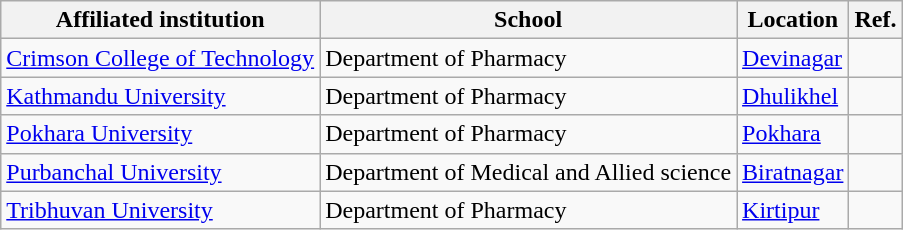<table class="wikitable sortable">
<tr>
<th>Affiliated institution</th>
<th>School</th>
<th>Location</th>
<th>Ref.</th>
</tr>
<tr>
<td><a href='#'>Crimson College of Technology</a></td>
<td>Department of Pharmacy</td>
<td><a href='#'>Devinagar</a></td>
<td></td>
</tr>
<tr>
<td><a href='#'>Kathmandu University</a></td>
<td>Department of Pharmacy</td>
<td><a href='#'>Dhulikhel</a></td>
<td></td>
</tr>
<tr>
<td><a href='#'>Pokhara University</a></td>
<td>Department of Pharmacy</td>
<td><a href='#'>Pokhara</a></td>
<td></td>
</tr>
<tr>
<td><a href='#'>Purbanchal University</a></td>
<td>Department of Medical and Allied science</td>
<td><a href='#'>Biratnagar</a></td>
<td></td>
</tr>
<tr>
<td><a href='#'>Tribhuvan University</a></td>
<td>Department of Pharmacy</td>
<td><a href='#'>Kirtipur</a></td>
<td></td>
</tr>
</table>
